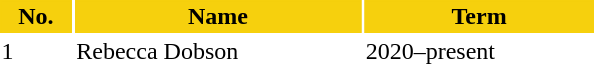<table class="toccolours" style="width:25em">
<tr>
<th style="background:#f6d00d;color:black;border:#f6d00d 1px solid">No.</th>
<th style="background:#f6d00d;color:black;border:#f6d00d 1px solid">Name</th>
<th style="background:#f6d00d;color:black;border:#f6d00d 1px solid">Term</th>
</tr>
<tr>
<td>1</td>
<td> Rebecca Dobson</td>
<td>2020–present</td>
</tr>
<tr>
</tr>
</table>
